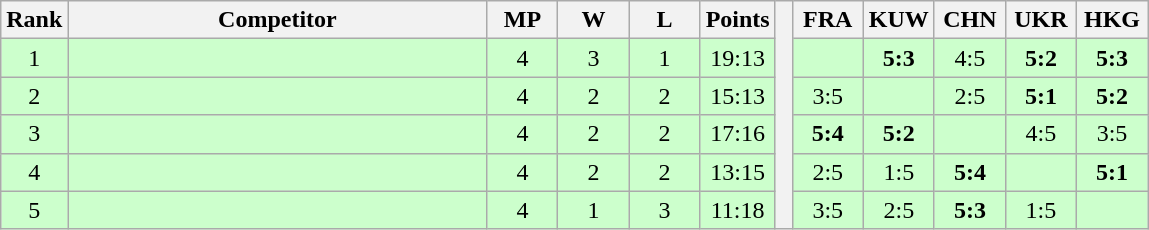<table class="wikitable" style="text-align:center">
<tr>
<th>Rank</th>
<th style="width:17em">Competitor</th>
<th style="width:2.5em">MP</th>
<th style="width:2.5em">W</th>
<th style="width:2.5em">L</th>
<th>Points</th>
<th rowspan="6"> </th>
<th style="width:2.5em">FRA</th>
<th style="width:2.5em">KUW</th>
<th style="width:2.5em">CHN</th>
<th style="width:2.5em">UKR</th>
<th style="width:2.5em">HKG</th>
</tr>
<tr style="background:#cfc;">
<td>1</td>
<td style="text-align:left"></td>
<td>4</td>
<td>3</td>
<td>1</td>
<td>19:13</td>
<td></td>
<td><strong>5:3</strong></td>
<td>4:5</td>
<td><strong>5:2</strong></td>
<td><strong>5:3</strong></td>
</tr>
<tr style="background:#cfc;">
<td>2</td>
<td style="text-align:left"></td>
<td>4</td>
<td>2</td>
<td>2</td>
<td>15:13</td>
<td>3:5</td>
<td></td>
<td>2:5</td>
<td><strong>5:1</strong></td>
<td><strong>5:2</strong></td>
</tr>
<tr style="background:#cfc;">
<td>3</td>
<td style="text-align:left"></td>
<td>4</td>
<td>2</td>
<td>2</td>
<td>17:16</td>
<td><strong>5:4</strong></td>
<td><strong>5:2</strong></td>
<td></td>
<td>4:5</td>
<td>3:5</td>
</tr>
<tr style="background:#cfc;">
<td>4</td>
<td style="text-align:left"></td>
<td>4</td>
<td>2</td>
<td>2</td>
<td>13:15</td>
<td>2:5</td>
<td>1:5</td>
<td><strong>5:4</strong></td>
<td></td>
<td><strong>5:1</strong></td>
</tr>
<tr style="background:#cfc;">
<td>5</td>
<td style="text-align:left"></td>
<td>4</td>
<td>1</td>
<td>3</td>
<td>11:18</td>
<td>3:5</td>
<td>2:5</td>
<td><strong>5:3</strong></td>
<td>1:5</td>
<td></td>
</tr>
</table>
